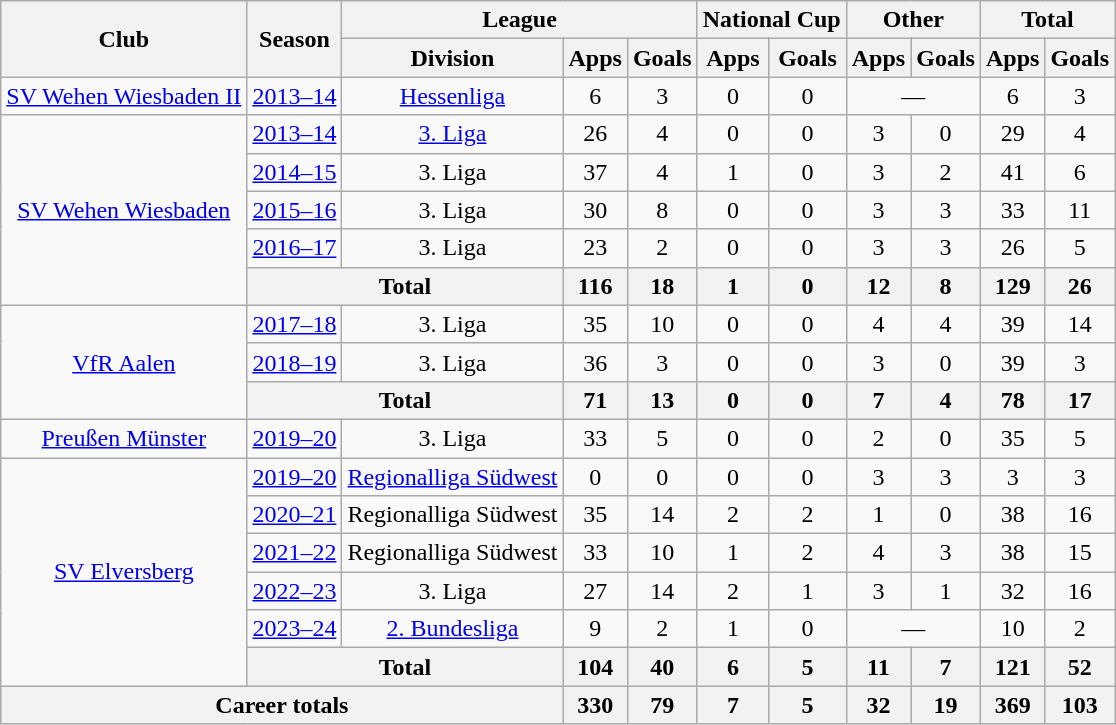<table class="wikitable" style="text-align:center">
<tr>
<th rowspan="2">Club</th>
<th rowspan="2">Season</th>
<th colspan="3">League</th>
<th colspan="2">National Cup</th>
<th colspan="2">Other</th>
<th colspan="2">Total</th>
</tr>
<tr>
<th>Division</th>
<th>Apps</th>
<th>Goals</th>
<th>Apps</th>
<th>Goals</th>
<th>Apps</th>
<th>Goals</th>
<th>Apps</th>
<th>Goals</th>
</tr>
<tr>
<td><a href='#'>SV Wehen Wiesbaden II</a></td>
<td><a href='#'>2013–14</a></td>
<td><a href='#'>Hessenliga</a></td>
<td>6</td>
<td>3</td>
<td>0</td>
<td>0</td>
<td colspan="2">—</td>
<td>6</td>
<td>3</td>
</tr>
<tr>
<td rowspan="5"><a href='#'>SV Wehen Wiesbaden</a></td>
<td><a href='#'>2013–14</a></td>
<td><a href='#'>3. Liga</a></td>
<td>26</td>
<td>4</td>
<td>0</td>
<td>0</td>
<td>3</td>
<td>0</td>
<td>29</td>
<td>4</td>
</tr>
<tr>
<td><a href='#'>2014–15</a></td>
<td>3. Liga</td>
<td>37</td>
<td>4</td>
<td>1</td>
<td>0</td>
<td>3</td>
<td>2</td>
<td>41</td>
<td>6</td>
</tr>
<tr>
<td><a href='#'>2015–16</a></td>
<td>3. Liga</td>
<td>30</td>
<td>8</td>
<td>0</td>
<td>0</td>
<td>3</td>
<td>3</td>
<td>33</td>
<td>11</td>
</tr>
<tr>
<td><a href='#'>2016–17</a></td>
<td>3. Liga</td>
<td>23</td>
<td>2</td>
<td>0</td>
<td>0</td>
<td>3</td>
<td>3</td>
<td>26</td>
<td>5</td>
</tr>
<tr>
<th colspan="2">Total</th>
<th>116</th>
<th>18</th>
<th>1</th>
<th>0</th>
<th>12</th>
<th>8</th>
<th>129</th>
<th>26</th>
</tr>
<tr>
<td rowspan="3"><a href='#'>VfR Aalen</a></td>
<td><a href='#'>2017–18</a></td>
<td>3. Liga</td>
<td>35</td>
<td>10</td>
<td>0</td>
<td>0</td>
<td>4</td>
<td>4</td>
<td>39</td>
<td>14</td>
</tr>
<tr>
<td><a href='#'>2018–19</a></td>
<td>3. Liga</td>
<td>36</td>
<td>3</td>
<td>0</td>
<td>0</td>
<td>3</td>
<td>0</td>
<td>39</td>
<td>3</td>
</tr>
<tr>
<th colspan="2">Total</th>
<th>71</th>
<th>13</th>
<th>0</th>
<th>0</th>
<th>7</th>
<th>4</th>
<th>78</th>
<th>17</th>
</tr>
<tr>
<td><a href='#'>Preußen Münster</a></td>
<td><a href='#'>2019–20</a></td>
<td>3. Liga</td>
<td>33</td>
<td>5</td>
<td>0</td>
<td>0</td>
<td>2</td>
<td>0</td>
<td>35</td>
<td>5</td>
</tr>
<tr>
<td rowspan="6"><a href='#'>SV Elversberg</a></td>
<td><a href='#'>2019–20</a></td>
<td><a href='#'>Regionalliga Südwest</a></td>
<td>0</td>
<td>0</td>
<td>0</td>
<td>0</td>
<td>3</td>
<td>3</td>
<td>3</td>
<td>3</td>
</tr>
<tr>
<td><a href='#'>2020–21</a></td>
<td>Regionalliga Südwest</td>
<td>35</td>
<td>14</td>
<td>2</td>
<td>2</td>
<td>1</td>
<td>0</td>
<td>38</td>
<td>16</td>
</tr>
<tr>
<td><a href='#'>2021–22</a></td>
<td>Regionalliga Südwest</td>
<td>33</td>
<td>10</td>
<td>1</td>
<td>2</td>
<td>4</td>
<td>3</td>
<td>38</td>
<td>15</td>
</tr>
<tr>
<td><a href='#'>2022–23</a></td>
<td>3. Liga</td>
<td>27</td>
<td>14</td>
<td>2</td>
<td>1</td>
<td>3</td>
<td>1</td>
<td>32</td>
<td>16</td>
</tr>
<tr>
<td><a href='#'>2023–24</a></td>
<td><a href='#'>2. Bundesliga</a></td>
<td>9</td>
<td>2</td>
<td>1</td>
<td>0</td>
<td colspan="2">—</td>
<td>10</td>
<td>2</td>
</tr>
<tr>
<th colspan="2">Total</th>
<th>104</th>
<th>40</th>
<th>6</th>
<th>5</th>
<th>11</th>
<th>7</th>
<th>121</th>
<th>52</th>
</tr>
<tr>
<th colspan="3">Career totals</th>
<th>330</th>
<th>79</th>
<th>7</th>
<th>5</th>
<th>32</th>
<th>19</th>
<th>369</th>
<th>103</th>
</tr>
</table>
